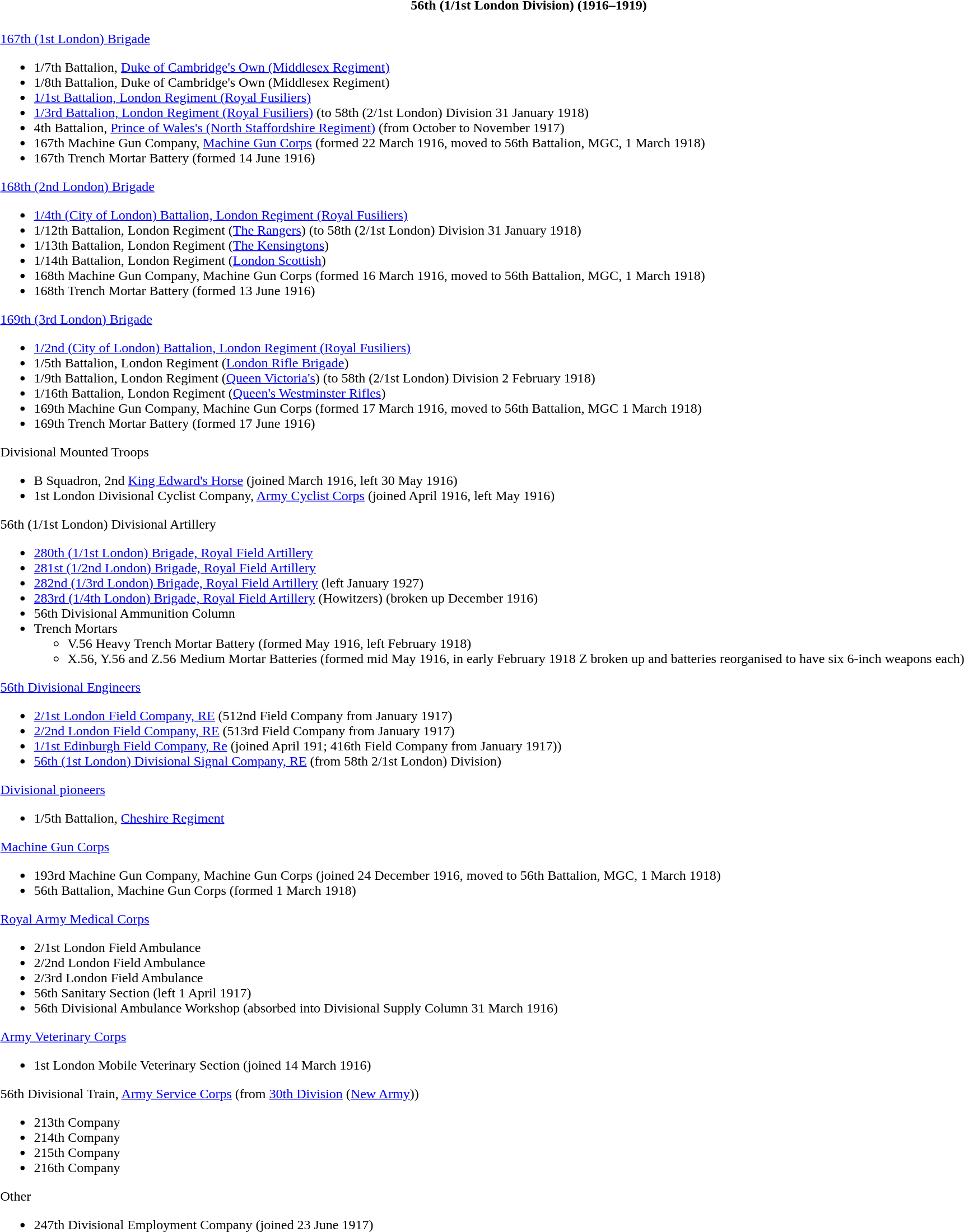<table class="toccolours collapsible collapsed" style="width:100%; background:transparent;">
<tr>
<th colspan=>56th (1/1st London Division) (1916–1919)</th>
</tr>
<tr>
<td colspan="2"><br><a href='#'>167th (1st London) Brigade</a><ul><li>1/7th Battalion, <a href='#'>Duke of Cambridge's Own (Middlesex Regiment)</a></li><li>1/8th Battalion, Duke of Cambridge's Own (Middlesex Regiment)</li><li><a href='#'>1/1st Battalion, London Regiment (Royal Fusiliers)</a></li><li><a href='#'>1/3rd Battalion, London Regiment (Royal Fusiliers)</a> (to 58th (2/1st London) Division 31 January 1918)</li><li>4th Battalion, <a href='#'>Prince of Wales's (North Staffordshire Regiment)</a> (from October to November 1917)</li><li>167th Machine Gun Company, <a href='#'>Machine Gun Corps</a> (formed 22 March 1916, moved to 56th Battalion, MGC, 1 March 1918)</li><li>167th Trench Mortar Battery (formed 14 June 1916)</li></ul><a href='#'>168th (2nd London) Brigade</a><ul><li><a href='#'>1/4th (City of London) Battalion, London Regiment (Royal Fusiliers)</a></li><li>1/12th Battalion, London Regiment (<a href='#'>The Rangers</a>) (to 58th (2/1st London) Division 31 January 1918)</li><li>1/13th Battalion, London Regiment (<a href='#'>The Kensingtons</a>)</li><li>1/14th Battalion, London Regiment (<a href='#'>London Scottish</a>)</li><li>168th Machine Gun Company, Machine Gun Corps (formed 16 March 1916, moved to 56th Battalion, MGC, 1 March 1918)</li><li>168th Trench Mortar Battery (formed 13 June 1916)</li></ul><a href='#'>169th (3rd London) Brigade</a><ul><li><a href='#'>1/2nd (City of London) Battalion, London Regiment (Royal Fusiliers)</a></li><li>1/5th Battalion, London Regiment (<a href='#'>London Rifle Brigade</a>)</li><li>1/9th Battalion, London Regiment (<a href='#'>Queen Victoria's</a>) (to 58th (2/1st London) Division 2 February 1918)</li><li>1/16th Battalion, London Regiment (<a href='#'>Queen's Westminster Rifles</a>)</li><li>169th Machine Gun Company, Machine Gun Corps (formed 17 March 1916, moved to 56th Battalion, MGC 1 March 1918)</li><li>169th Trench Mortar Battery (formed 17 June 1916)</li></ul>Divisional Mounted Troops<ul><li>B Squadron, 2nd <a href='#'>King Edward's Horse</a> (joined March 1916, left 30 May 1916)</li><li>1st London Divisional Cyclist Company, <a href='#'>Army Cyclist Corps</a> (joined April 1916, left May 1916)</li></ul>56th (1/1st London) Divisional Artillery<ul><li><a href='#'>280th (1/1st London) Brigade, Royal Field Artillery</a></li><li><a href='#'>281st (1/2nd London) Brigade, Royal Field Artillery</a></li><li><a href='#'>282nd (1/3rd London) Brigade, Royal Field Artillery</a> (left January 1927)</li><li><a href='#'>283rd (1/4th London) Brigade, Royal Field Artillery</a> (Howitzers) (broken up December 1916)</li><li>56th Divisional Ammunition Column</li><li>Trench Mortars<ul><li>V.56 Heavy Trench Mortar Battery (formed May 1916, left February 1918)</li><li>X.56, Y.56 and Z.56 Medium Mortar Batteries (formed mid May 1916, in early February 1918 Z broken up and batteries reorganised to have six 6-inch weapons each)</li></ul></li></ul><a href='#'>56th Divisional Engineers</a><ul><li><a href='#'>2/1st London Field Company, RE</a> (512nd Field Company from January 1917)</li><li><a href='#'>2/2nd London Field Company, RE</a> (513rd Field Company from January 1917)</li><li><a href='#'>1/1st Edinburgh Field Company, Re</a> (joined April 191; 416th Field Company from January 1917))</li><li><a href='#'>56th (1st London) Divisional Signal Company, RE</a> (from 58th 2/1st London) Division)</li></ul><a href='#'>Divisional pioneers</a><ul><li>1/5th Battalion, <a href='#'>Cheshire Regiment</a></li></ul><a href='#'>Machine Gun Corps</a><ul><li>193rd Machine Gun Company, Machine Gun Corps (joined 24 December 1916, moved to 56th Battalion, MGC, 1 March 1918)</li><li>56th Battalion, Machine Gun Corps (formed 1 March 1918)</li></ul><a href='#'>Royal Army Medical Corps</a><ul><li>2/1st London Field Ambulance</li><li>2/2nd London Field Ambulance</li><li>2/3rd London Field Ambulance</li><li>56th Sanitary Section (left 1 April 1917)</li><li>56th Divisional Ambulance Workshop (absorbed into Divisional Supply Column 31 March 1916)</li></ul><a href='#'>Army Veterinary Corps</a><ul><li>1st London Mobile Veterinary Section (joined 14 March 1916)</li></ul>56th Divisional Train, <a href='#'>Army Service Corps</a> (from <a href='#'>30th Division</a> (<a href='#'>New Army</a>))<ul><li>213th Company</li><li>214th Company</li><li>215th Company</li><li>216th Company</li></ul>Other<ul><li>247th Divisional Employment Company (joined 23 June 1917)</li></ul></td>
</tr>
</table>
